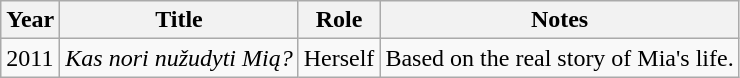<table class="wikitable">
<tr>
<th>Year</th>
<th>Title</th>
<th>Role</th>
<th>Notes</th>
</tr>
<tr>
<td>2011</td>
<td><em>Kas nori nužudyti Mią?</em></td>
<td>Herself</td>
<td>Based on the real story of Mia's life.</td>
</tr>
</table>
